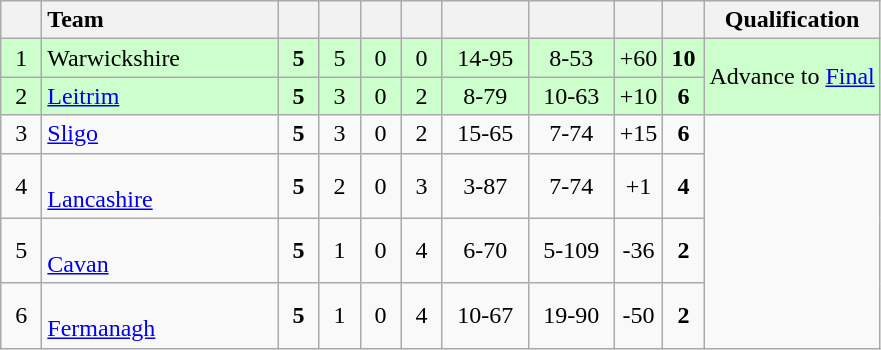<table class="wikitable" style="text-align:center">
<tr>
<th width="20"></th>
<th width="150" style="text-align:left;">Team</th>
<th width="20"></th>
<th width="20"></th>
<th width="20"></th>
<th width="20"></th>
<th width="50"></th>
<th width="50"></th>
<th width="20"></th>
<th width="20"></th>
<th>Qualification</th>
</tr>
<tr style="background:#ccffcc">
<td>1</td>
<td align="left"> Warwickshire</td>
<td><strong>5</strong></td>
<td>5</td>
<td>0</td>
<td>0</td>
<td>14-95</td>
<td>8-53</td>
<td>+60</td>
<td><strong>10</strong></td>
<td rowspan="2">Advance to <a href='#'>Final</a></td>
</tr>
<tr style="background:#ccffcc">
<td>2</td>
<td align="left"> <a href='#'>Leitrim</a></td>
<td><strong>5</strong></td>
<td>3</td>
<td>0</td>
<td>2</td>
<td>8-79</td>
<td>10-63</td>
<td>+10</td>
<td><strong>6</strong></td>
</tr>
<tr>
<td>3</td>
<td align="left"> <a href='#'>Sligo</a></td>
<td><strong>5</strong></td>
<td>3</td>
<td>0</td>
<td>2</td>
<td>15-65</td>
<td>7-74</td>
<td>+15</td>
<td><strong>6</strong></td>
<td rowspan="4"></td>
</tr>
<tr>
<td>4</td>
<td align="left"><br> <a href='#'>Lancashire</a></td>
<td><strong>5</strong></td>
<td>2</td>
<td>0</td>
<td>3</td>
<td>3-87</td>
<td>7-74</td>
<td>+1</td>
<td><strong>4</strong></td>
</tr>
<tr>
<td>5</td>
<td align="left"><br> <a href='#'>Cavan</a></td>
<td><strong>5</strong></td>
<td>1</td>
<td>0</td>
<td>4</td>
<td>6-70</td>
<td>5-109</td>
<td>-36</td>
<td><strong>2</strong></td>
</tr>
<tr>
<td>6</td>
<td align="left"><br> <a href='#'>Fermanagh</a></td>
<td><strong>5</strong></td>
<td>1</td>
<td>0</td>
<td>4</td>
<td>10-67</td>
<td>19-90</td>
<td>-50</td>
<td><strong>2</strong></td>
</tr>
</table>
